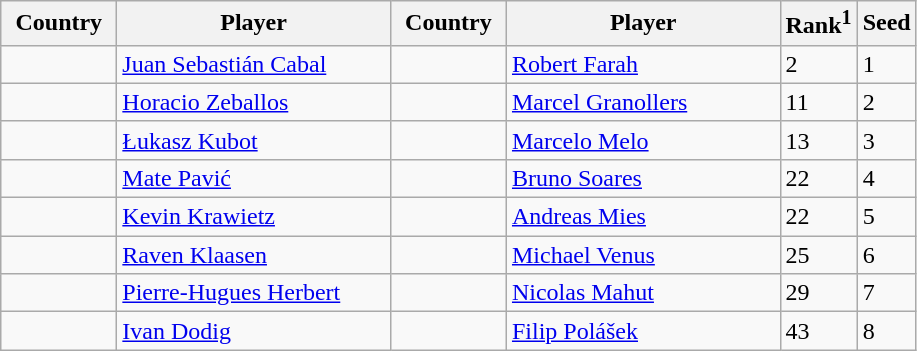<table class="sortable wikitable">
<tr>
<th width="70">Country</th>
<th width="175">Player</th>
<th width="70">Country</th>
<th width="175">Player</th>
<th>Rank<sup>1</sup></th>
<th>Seed</th>
</tr>
<tr>
<td></td>
<td><a href='#'>Juan Sebastián Cabal</a></td>
<td></td>
<td><a href='#'>Robert Farah</a></td>
<td>2</td>
<td>1</td>
</tr>
<tr>
<td></td>
<td><a href='#'>Horacio Zeballos</a></td>
<td></td>
<td><a href='#'>Marcel Granollers</a></td>
<td>11</td>
<td>2</td>
</tr>
<tr>
<td></td>
<td><a href='#'>Łukasz Kubot</a></td>
<td></td>
<td><a href='#'>Marcelo Melo</a></td>
<td>13</td>
<td>3</td>
</tr>
<tr>
<td></td>
<td><a href='#'>Mate Pavić</a></td>
<td></td>
<td><a href='#'>Bruno Soares</a></td>
<td>22</td>
<td>4</td>
</tr>
<tr>
<td></td>
<td><a href='#'>Kevin Krawietz</a></td>
<td></td>
<td><a href='#'>Andreas Mies</a></td>
<td>22</td>
<td>5</td>
</tr>
<tr>
<td></td>
<td><a href='#'>Raven Klaasen</a></td>
<td></td>
<td><a href='#'>Michael Venus</a></td>
<td>25</td>
<td>6</td>
</tr>
<tr>
<td></td>
<td><a href='#'>Pierre-Hugues Herbert</a></td>
<td></td>
<td><a href='#'>Nicolas Mahut</a></td>
<td>29</td>
<td>7</td>
</tr>
<tr>
<td></td>
<td><a href='#'>Ivan Dodig</a></td>
<td></td>
<td><a href='#'>Filip Polášek</a></td>
<td>43</td>
<td>8</td>
</tr>
</table>
